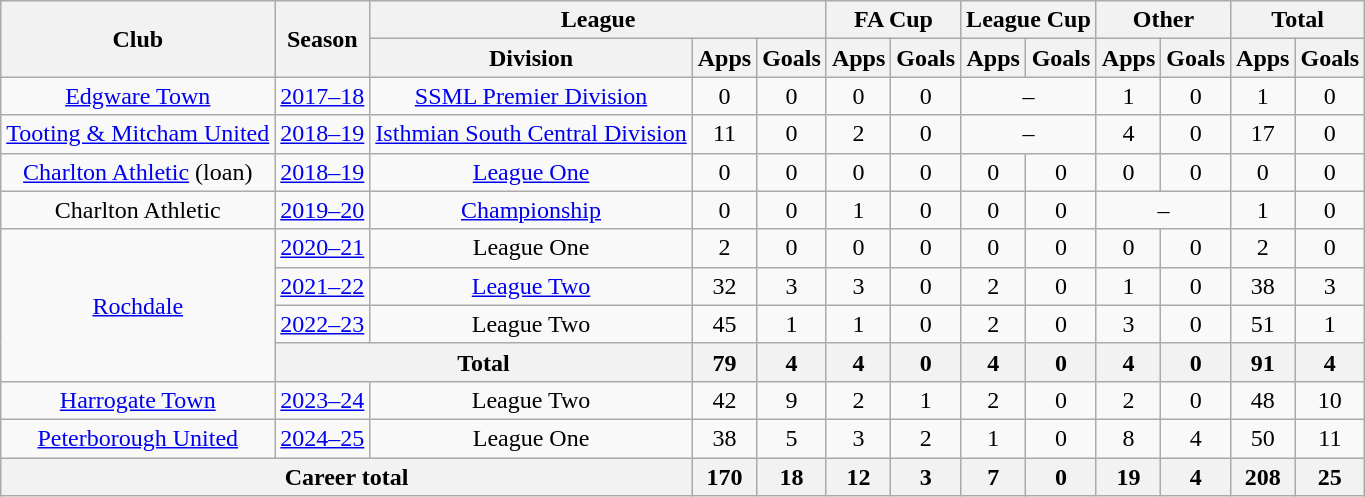<table class="wikitable" style="text-align: center;">
<tr>
<th rowspan="2">Club</th>
<th rowspan="2">Season</th>
<th colspan="3">League</th>
<th colspan="2">FA Cup</th>
<th colspan="2">League Cup</th>
<th colspan="2">Other</th>
<th colspan="2">Total</th>
</tr>
<tr>
<th>Division</th>
<th>Apps</th>
<th>Goals</th>
<th>Apps</th>
<th>Goals</th>
<th>Apps</th>
<th>Goals</th>
<th>Apps</th>
<th>Goals</th>
<th>Apps</th>
<th>Goals</th>
</tr>
<tr>
<td><a href='#'>Edgware Town</a></td>
<td><a href='#'>2017–18</a></td>
<td><a href='#'>SSML Premier Division</a></td>
<td>0</td>
<td>0</td>
<td>0</td>
<td>0</td>
<td colspan="2">–</td>
<td>1</td>
<td>0</td>
<td>1</td>
<td>0</td>
</tr>
<tr>
<td><a href='#'>Tooting & Mitcham United</a></td>
<td><a href='#'>2018–19</a></td>
<td><a href='#'>Isthmian South Central Division</a></td>
<td>11</td>
<td>0</td>
<td>2</td>
<td>0</td>
<td colspan="2">–</td>
<td>4</td>
<td>0</td>
<td>17</td>
<td>0</td>
</tr>
<tr>
<td><a href='#'>Charlton Athletic</a> (loan)</td>
<td><a href='#'>2018–19</a></td>
<td><a href='#'>League One</a></td>
<td>0</td>
<td>0</td>
<td>0</td>
<td>0</td>
<td>0</td>
<td>0</td>
<td>0</td>
<td>0</td>
<td>0</td>
<td>0</td>
</tr>
<tr>
<td>Charlton Athletic</td>
<td><a href='#'>2019–20</a></td>
<td><a href='#'>Championship</a></td>
<td>0</td>
<td>0</td>
<td>1</td>
<td>0</td>
<td>0</td>
<td>0</td>
<td colspan="2">–</td>
<td>1</td>
<td>0</td>
</tr>
<tr>
<td rowspan="4"><a href='#'>Rochdale</a></td>
<td><a href='#'>2020–21</a></td>
<td>League One</td>
<td>2</td>
<td>0</td>
<td>0</td>
<td>0</td>
<td>0</td>
<td>0</td>
<td>0</td>
<td>0</td>
<td>2</td>
<td>0</td>
</tr>
<tr>
<td><a href='#'>2021–22</a></td>
<td><a href='#'>League Two</a></td>
<td>32</td>
<td>3</td>
<td>3</td>
<td>0</td>
<td>2</td>
<td>0</td>
<td>1</td>
<td>0</td>
<td>38</td>
<td>3</td>
</tr>
<tr>
<td><a href='#'>2022–23</a></td>
<td>League Two</td>
<td>45</td>
<td>1</td>
<td>1</td>
<td>0</td>
<td>2</td>
<td>0</td>
<td>3</td>
<td>0</td>
<td>51</td>
<td>1</td>
</tr>
<tr>
<th colspan="2">Total</th>
<th>79</th>
<th>4</th>
<th>4</th>
<th>0</th>
<th>4</th>
<th>0</th>
<th>4</th>
<th>0</th>
<th>91</th>
<th>4</th>
</tr>
<tr>
<td><a href='#'>Harrogate Town</a></td>
<td><a href='#'>2023–24</a></td>
<td>League Two</td>
<td>42</td>
<td>9</td>
<td>2</td>
<td>1</td>
<td>2</td>
<td>0</td>
<td>2</td>
<td>0</td>
<td>48</td>
<td>10</td>
</tr>
<tr>
<td><a href='#'>Peterborough United</a></td>
<td><a href='#'>2024–25</a></td>
<td>League One</td>
<td>38</td>
<td>5</td>
<td>3</td>
<td>2</td>
<td>1</td>
<td>0</td>
<td>8</td>
<td>4</td>
<td>50</td>
<td>11</td>
</tr>
<tr>
<th colspan="3">Career total</th>
<th>170</th>
<th>18</th>
<th>12</th>
<th>3</th>
<th>7</th>
<th>0</th>
<th>19</th>
<th>4</th>
<th>208</th>
<th>25</th>
</tr>
</table>
